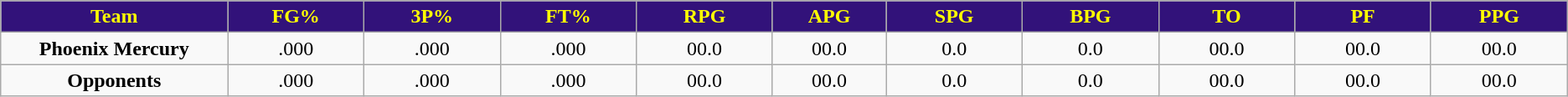<table class="wikitable sortable" style="text-align:center;">
<tr>
<th style="background:#32127A;color:#FFFF00;" width="10%">Team</th>
<th style="background:#32127A;color:#FFFF00;" width="6%">FG%</th>
<th style="background:#32127A;color:#FFFF00;" width="6%">3P%</th>
<th style="background:#32127A;color:#FFFF00;" width="6%">FT%</th>
<th style="background:#32127A;color:#FFFF00;" width="6%">RPG</th>
<th style="background:#32127A;color:#FFFF00;" width="5%">APG</th>
<th style="background:#32127A;color:#FFFF00;" width="6%">SPG</th>
<th style="background:#32127A;color:#FFFF00;" width="6%">BPG</th>
<th style="background:#32127A;color:#FFFF00;" width="6%">TO</th>
<th style="background:#32127A;color:#FFFF00;" width="6%">PF</th>
<th style="background:#32127A;color:#FFFF00;" width="6%">PPG</th>
</tr>
<tr>
<td><strong>Phoenix Mercury</strong></td>
<td>.000</td>
<td>.000</td>
<td>.000</td>
<td>00.0</td>
<td>00.0</td>
<td>0.0</td>
<td>0.0</td>
<td>00.0</td>
<td>00.0</td>
<td>00.0</td>
</tr>
<tr>
<td><strong>Opponents</strong></td>
<td>.000</td>
<td>.000</td>
<td>.000</td>
<td>00.0</td>
<td>00.0</td>
<td>0.0</td>
<td>0.0</td>
<td>00.0</td>
<td>00.0</td>
<td>00.0</td>
</tr>
</table>
